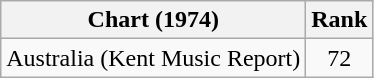<table class="wikitable sortable">
<tr>
<th>Chart (1974)</th>
<th>Rank</th>
</tr>
<tr>
<td>Australia (Kent Music Report)</td>
<td style="text-align:center;">72</td>
</tr>
</table>
